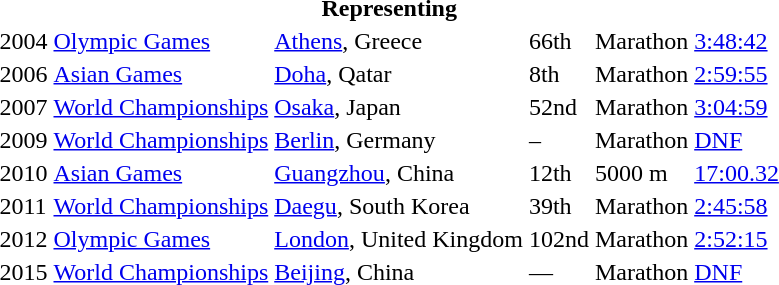<table>
<tr>
<th colspan="6">Representing </th>
</tr>
<tr>
<td>2004</td>
<td><a href='#'>Olympic Games</a></td>
<td><a href='#'>Athens</a>, Greece</td>
<td>66th</td>
<td>Marathon</td>
<td><a href='#'>3:48:42</a></td>
</tr>
<tr>
<td>2006</td>
<td><a href='#'>Asian Games</a></td>
<td><a href='#'>Doha</a>, Qatar</td>
<td>8th</td>
<td>Marathon</td>
<td><a href='#'>2:59:55</a></td>
</tr>
<tr>
<td>2007</td>
<td><a href='#'>World Championships</a></td>
<td><a href='#'>Osaka</a>, Japan</td>
<td>52nd</td>
<td>Marathon</td>
<td><a href='#'>3:04:59</a></td>
</tr>
<tr>
<td>2009</td>
<td><a href='#'>World Championships</a></td>
<td><a href='#'>Berlin</a>, Germany</td>
<td>–</td>
<td>Marathon</td>
<td><a href='#'>DNF</a></td>
</tr>
<tr>
<td>2010</td>
<td><a href='#'>Asian Games</a></td>
<td><a href='#'>Guangzhou</a>, China</td>
<td>12th</td>
<td>5000 m</td>
<td><a href='#'>17:00.32</a></td>
</tr>
<tr>
<td>2011</td>
<td><a href='#'>World Championships</a></td>
<td><a href='#'>Daegu</a>, South Korea</td>
<td>39th</td>
<td>Marathon</td>
<td><a href='#'>2:45:58</a></td>
</tr>
<tr>
<td>2012</td>
<td><a href='#'>Olympic Games</a></td>
<td><a href='#'>London</a>, United Kingdom</td>
<td>102nd</td>
<td>Marathon</td>
<td><a href='#'>2:52:15</a></td>
</tr>
<tr>
<td>2015</td>
<td><a href='#'>World Championships</a></td>
<td><a href='#'>Beijing</a>, China</td>
<td>—</td>
<td>Marathon</td>
<td><a href='#'>DNF</a></td>
</tr>
</table>
